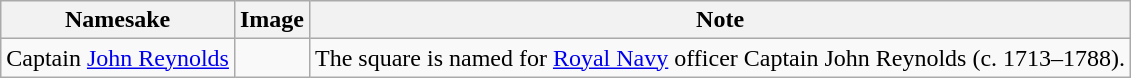<table class="wikitable">
<tr>
<th>Namesake</th>
<th>Image</th>
<th>Note</th>
</tr>
<tr>
<td>Captain <a href='#'>John Reynolds</a></td>
<td></td>
<td>The square is named for <a href='#'>Royal Navy</a> officer Captain John Reynolds (c. 1713–1788).</td>
</tr>
</table>
